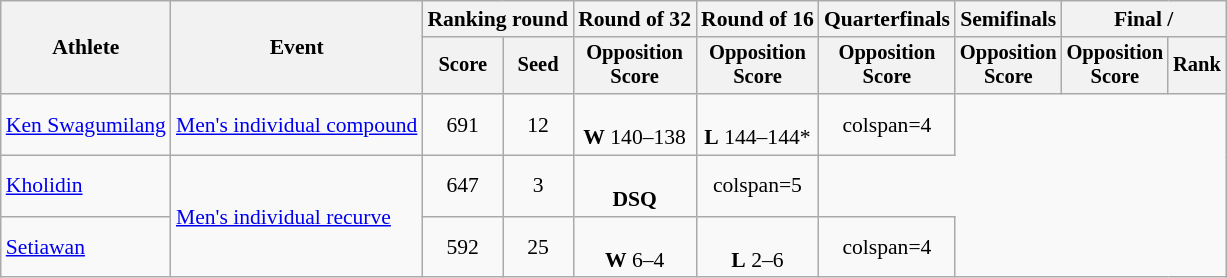<table class="wikitable" style="text-align:center; font-size:90%">
<tr>
<th rowspan=2>Athlete</th>
<th rowspan=2>Event</th>
<th colspan=2>Ranking round</th>
<th>Round of 32</th>
<th>Round of 16</th>
<th>Quarterfinals</th>
<th>Semifinals</th>
<th colspan=2>Final / </th>
</tr>
<tr style="font-size:95%">
<th>Score</th>
<th>Seed</th>
<th>Opposition<br>Score</th>
<th>Opposition<br>Score</th>
<th>Opposition<br>Score</th>
<th>Opposition<br>Score</th>
<th>Opposition<br>Score</th>
<th>Rank</th>
</tr>
<tr>
<td align=left><a href='#'>Ken Swagumilang</a></td>
<td align=left><a href='#'>Men's individual compound</a></td>
<td>691</td>
<td>12</td>
<td><br><strong>W</strong> 140–138</td>
<td><br><strong>L</strong> 144–144*</td>
<td>colspan=4 </td>
</tr>
<tr>
<td align=left><a href='#'>Kholidin</a></td>
<td align=left rowspan=2><a href='#'>Men's individual recurve</a></td>
<td>647 </td>
<td>3</td>
<td><br><strong>DSQ</strong></td>
<td>colspan=5 </td>
</tr>
<tr>
<td align=left><a href='#'>Setiawan</a></td>
<td>592</td>
<td>25</td>
<td><br><strong>W</strong> 6–4</td>
<td><br><strong>L</strong> 2–6</td>
<td>colspan=4 </td>
</tr>
</table>
